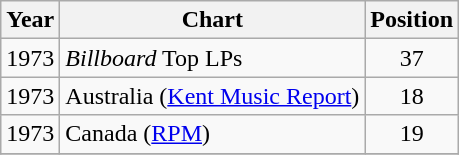<table class="wikitable">
<tr>
<th>Year</th>
<th>Chart</th>
<th>Position</th>
</tr>
<tr>
<td>1973</td>
<td><em>Billboard</em> Top LPs</td>
<td align="center">37</td>
</tr>
<tr>
<td>1973</td>
<td scope="row">Australia (<a href='#'>Kent Music Report</a>)</td>
<td align="center">18</td>
</tr>
<tr>
<td>1973</td>
<td scope="row">Canada (<a href='#'>RPM</a>)</td>
<td align="center">19</td>
</tr>
<tr>
</tr>
</table>
